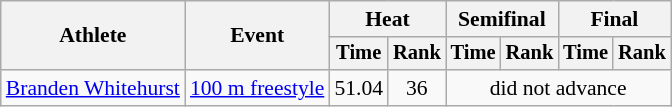<table class=wikitable style="font-size:90%">
<tr>
<th rowspan="2">Athlete</th>
<th rowspan="2">Event</th>
<th colspan="2">Heat</th>
<th colspan="2">Semifinal</th>
<th colspan="2">Final</th>
</tr>
<tr style="font-size:95%">
<th>Time</th>
<th>Rank</th>
<th>Time</th>
<th>Rank</th>
<th>Time</th>
<th>Rank</th>
</tr>
<tr align=center>
<td align=left><a href='#'>Branden Whitehurst</a></td>
<td align=left><a href='#'>100 m freestyle</a></td>
<td>51.04</td>
<td>36</td>
<td colspan=4>did not advance</td>
</tr>
</table>
